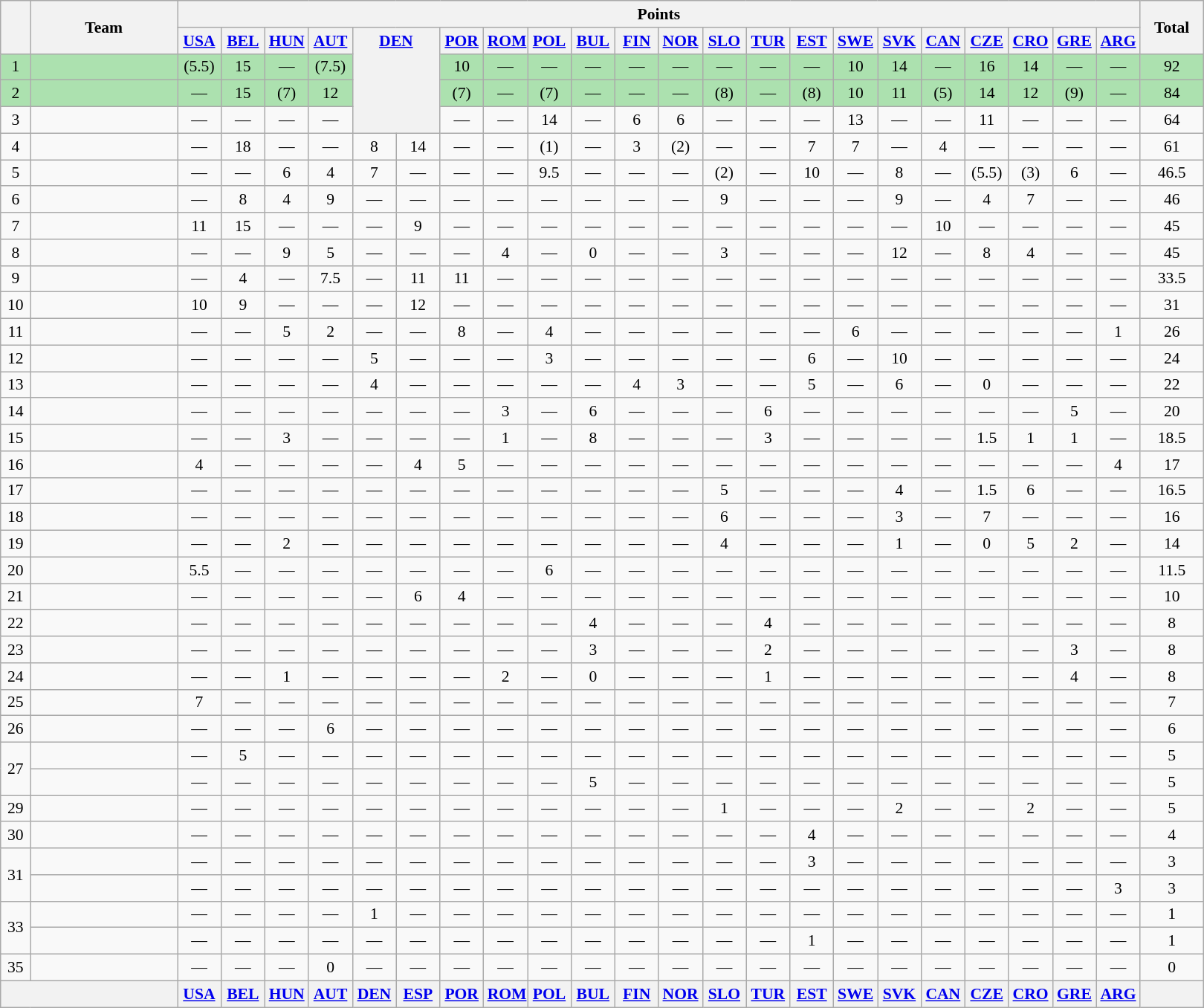<table class="wikitable" style="font-size: 90%; text-align:center; table-layout:fixed; width:75em">
<tr>
<th rowspan=2 width=20></th>
<th rowspan=2 width=125>Team</th>
<th colspan=22>Points</th>
<th rowspan=2 width=50>Total</th>
</tr>
<tr valign="top">
<th><a href='#'>USA</a><br></th>
<th><a href='#'>BEL</a><br></th>
<th><a href='#'>HUN</a><br></th>
<th><a href='#'>AUT</a><br></th>
<th colspan="2" rowspan="4"><a href='#'>DEN</a><br></th>
<th><a href='#'>POR</a><br></th>
<th><a href='#'>ROM</a><br></th>
<th><a href='#'>POL</a><br></th>
<th><a href='#'>BUL</a><br></th>
<th><a href='#'>FIN</a><br></th>
<th><a href='#'>NOR</a><br></th>
<th><a href='#'>SLO</a><br></th>
<th><a href='#'>TUR</a><br></th>
<th><a href='#'>EST</a><br></th>
<th><a href='#'>SWE</a><br></th>
<th><a href='#'>SVK</a><br></th>
<th><a href='#'>CAN</a><br></th>
<th><a href='#'>CZE</a><br></th>
<th><a href='#'>CRO</a><br></th>
<th><a href='#'>GRE</a><br></th>
<th><a href='#'>ARG</a><br></th>
</tr>
<tr bgcolor=#ACE1AF>
<td align=center>1</td>
<td></td>
<td align=center>(5.5)</td>
<td align=center>15</td>
<td align=center>—</td>
<td align=center>(7.5)</td>
<td align="center">10</td>
<td align=center>—</td>
<td align=center>—</td>
<td align=center>—</td>
<td align=center>—</td>
<td align=center>—</td>
<td align=center>—</td>
<td align=center>—</td>
<td align=center>—</td>
<td align=center>10</td>
<td align=center>14</td>
<td align=center>—</td>
<td align=center>16</td>
<td align=center>14</td>
<td align=center>—</td>
<td align=center>—</td>
<td align=center>92</td>
</tr>
<tr bgcolor=#ACE1AF>
<td align=center>2</td>
<td></td>
<td align=center>—</td>
<td align=center>15</td>
<td align=center>(7)</td>
<td align=center>12</td>
<td align="center">(7)</td>
<td align=center>—</td>
<td align=center>(7)</td>
<td align=center>—</td>
<td align=center>—</td>
<td align=center>—</td>
<td align=center>(8)</td>
<td align=center>—</td>
<td align=center>(8)</td>
<td align=center>10</td>
<td align=center>11</td>
<td align=center>(5)</td>
<td align=center>14</td>
<td align=center>12</td>
<td align=center>(9)</td>
<td align=center>—</td>
<td align=center>84</td>
</tr>
<tr>
<td align=center>3</td>
<td></td>
<td align=center>—</td>
<td align=center>—</td>
<td align=center>—</td>
<td align=center>—</td>
<td align="center">—</td>
<td align=center>—</td>
<td align=center>14</td>
<td align=center>—</td>
<td align=center>6</td>
<td align=center>6</td>
<td align=center>—</td>
<td align=center>—</td>
<td align=center>—</td>
<td align=center>13</td>
<td align=center>—</td>
<td align=center>—</td>
<td align=center>11</td>
<td align=center>—</td>
<td align=center>—</td>
<td align=center>—</td>
<td align=center>64</td>
</tr>
<tr>
<td align=center>4</td>
<td></td>
<td align=center>—</td>
<td align=center>18</td>
<td align=center>—</td>
<td align=center>—</td>
<td align=center>8</td>
<td align=center>14</td>
<td align=center>—</td>
<td align=center>—</td>
<td align=center>(1)</td>
<td align=center>—</td>
<td align=center>3</td>
<td align=center>(2)</td>
<td align=center>—</td>
<td align=center>—</td>
<td align=center>7</td>
<td align=center>7</td>
<td align=center>—</td>
<td align=center>4</td>
<td align=center>—</td>
<td align=center>—</td>
<td align=center>—</td>
<td align=center>—</td>
<td align=center>61</td>
</tr>
<tr>
<td align=center>5</td>
<td></td>
<td align=center>—</td>
<td align=center>—</td>
<td align=center>6</td>
<td align=center>4</td>
<td align=center>7</td>
<td align=center>—</td>
<td align=center>—</td>
<td align=center>—</td>
<td align=center>9.5</td>
<td align=center>—</td>
<td align=center>—</td>
<td align=center>—</td>
<td align=center>(2)</td>
<td align=center>—</td>
<td align=center>10</td>
<td align=center>—</td>
<td align=center>8</td>
<td align=center>—</td>
<td align=center>(5.5)</td>
<td align=center>(3)</td>
<td align=center>6</td>
<td align=center>—</td>
<td align=center>46.5</td>
</tr>
<tr>
<td align=center>6</td>
<td></td>
<td align=center>—</td>
<td align=center>8</td>
<td align=center>4</td>
<td align=center>9</td>
<td align=center>—</td>
<td align=center>—</td>
<td align=center>—</td>
<td align=center>—</td>
<td align=center>—</td>
<td align=center>—</td>
<td align=center>—</td>
<td align=center>—</td>
<td align=center>9</td>
<td align=center>—</td>
<td align=center>—</td>
<td align=center>—</td>
<td align=center>9</td>
<td align=center>—</td>
<td align=center>4</td>
<td align=center>7</td>
<td align=center>—</td>
<td align=center>—</td>
<td align=center>46</td>
</tr>
<tr>
<td align=center>7</td>
<td></td>
<td align=center>11</td>
<td align=center>15</td>
<td align=center>—</td>
<td align=center>—</td>
<td align=center>—</td>
<td align=center>9</td>
<td align=center>—</td>
<td align=center>—</td>
<td align=center>—</td>
<td align=center>—</td>
<td align=center>—</td>
<td align=center>—</td>
<td align=center>—</td>
<td align=center>—</td>
<td align=center>—</td>
<td align=center>—</td>
<td align=center>—</td>
<td align=center>10</td>
<td align=center>—</td>
<td align=center>—</td>
<td align=center>—</td>
<td align=center>—</td>
<td align=center>45</td>
</tr>
<tr>
<td align=center>8</td>
<td></td>
<td align=center>—</td>
<td align=center>—</td>
<td align=center>9</td>
<td align=center>5</td>
<td align=center>—</td>
<td align=center>—</td>
<td align=center>—</td>
<td align=center>4</td>
<td align=center>—</td>
<td align=center>0</td>
<td align=center>—</td>
<td align=center>—</td>
<td align=center>3</td>
<td align=center>—</td>
<td align=center>—</td>
<td align=center>—</td>
<td align=center>12</td>
<td align=center>—</td>
<td align=center>8</td>
<td align=center>4</td>
<td align=center>—</td>
<td align=center>—</td>
<td align=center>45</td>
</tr>
<tr>
<td align=center>9</td>
<td></td>
<td align=center>—</td>
<td align=center>4</td>
<td align=center>—</td>
<td align=center>7.5</td>
<td align=center>—</td>
<td align=center>11</td>
<td align=center>11</td>
<td align=center>—</td>
<td align=center>—</td>
<td align=center>—</td>
<td align=center>—</td>
<td align=center>—</td>
<td align=center>—</td>
<td align=center>—</td>
<td align=center>—</td>
<td align=center>—</td>
<td align=center>—</td>
<td align=center>—</td>
<td align=center>—</td>
<td align=center>—</td>
<td align=center>—</td>
<td align=center>—</td>
<td align=center>33.5</td>
</tr>
<tr>
<td align=center>10</td>
<td></td>
<td align=center>10</td>
<td align=center>9</td>
<td align=center>—</td>
<td align=center>—</td>
<td align=center>—</td>
<td align=center>12</td>
<td align=center>—</td>
<td align=center>—</td>
<td align=center>—</td>
<td align=center>—</td>
<td align=center>—</td>
<td align=center>—</td>
<td align=center>—</td>
<td align=center>—</td>
<td align=center>—</td>
<td align=center>—</td>
<td align=center>—</td>
<td align=center>—</td>
<td align=center>—</td>
<td align=center>—</td>
<td align=center>—</td>
<td align=center>—</td>
<td align=center>31</td>
</tr>
<tr>
<td align=center>11</td>
<td></td>
<td align=center>—</td>
<td align=center>—</td>
<td align=center>5</td>
<td align=center>2</td>
<td align=center>—</td>
<td align=center>—</td>
<td align=center>8</td>
<td align=center>—</td>
<td align=center>4</td>
<td align=center>—</td>
<td align=center>—</td>
<td align=center>—</td>
<td align=center>—</td>
<td align=center>—</td>
<td align=center>—</td>
<td align=center>6</td>
<td align=center>—</td>
<td align=center>—</td>
<td align=center>—</td>
<td align=center>—</td>
<td align=center>—</td>
<td align=center>1</td>
<td align=center>26</td>
</tr>
<tr>
<td align=center>12</td>
<td></td>
<td align=center>—</td>
<td align=center>—</td>
<td align=center>—</td>
<td align=center>—</td>
<td align=center>5</td>
<td align=center>—</td>
<td align=center>—</td>
<td align=center>—</td>
<td align=center>3</td>
<td align=center>—</td>
<td align=center>—</td>
<td align=center>—</td>
<td align=center>—</td>
<td align=center>—</td>
<td align=center>6</td>
<td align=center>—</td>
<td align=center>10</td>
<td align=center>—</td>
<td align=center>—</td>
<td align=center>—</td>
<td align=center>—</td>
<td align=center>—</td>
<td align=center>24</td>
</tr>
<tr>
<td align=center>13</td>
<td></td>
<td align=center>—</td>
<td align=center>—</td>
<td align=center>—</td>
<td align=center>—</td>
<td align=center>4</td>
<td align=center>—</td>
<td align=center>—</td>
<td align=center>—</td>
<td align=center>—</td>
<td align=center>—</td>
<td align=center>4</td>
<td align=center>3</td>
<td align=center>—</td>
<td align=center>—</td>
<td align=center>5</td>
<td align=center>—</td>
<td align=center>6</td>
<td align=center>—</td>
<td align=center>0</td>
<td align=center>—</td>
<td align=center>—</td>
<td align=center>—</td>
<td align=center>22</td>
</tr>
<tr>
<td align=center>14</td>
<td></td>
<td align=center>—</td>
<td align=center>—</td>
<td align=center>—</td>
<td align=center>—</td>
<td align=center>—</td>
<td align=center>—</td>
<td align=center>—</td>
<td align=center>3</td>
<td align=center>—</td>
<td align=center>6</td>
<td align=center>—</td>
<td align=center>—</td>
<td align=center>—</td>
<td align=center>6</td>
<td align=center>—</td>
<td align=center>—</td>
<td align=center>—</td>
<td align=center>—</td>
<td align=center>—</td>
<td align=center>—</td>
<td align=center>5</td>
<td align=center>—</td>
<td align=center>20</td>
</tr>
<tr>
<td align=center>15</td>
<td></td>
<td align=center>—</td>
<td align=center>—</td>
<td align=center>3</td>
<td align=center>—</td>
<td align=center>—</td>
<td align=center>—</td>
<td align=center>—</td>
<td align=center>1</td>
<td align=center>—</td>
<td align=center>8</td>
<td align=center>—</td>
<td align=center>—</td>
<td align=center>—</td>
<td align=center>3</td>
<td align=center>—</td>
<td align=center>—</td>
<td align=center>—</td>
<td align=center>—</td>
<td align=center>1.5</td>
<td align=center>1</td>
<td align=center>1</td>
<td align=center>—</td>
<td align=center>18.5</td>
</tr>
<tr>
<td align=center>16</td>
<td></td>
<td align=center>4</td>
<td align=center>—</td>
<td align=center>—</td>
<td align=center>—</td>
<td align=center>—</td>
<td align=center>4</td>
<td align=center>5</td>
<td align=center>—</td>
<td align=center>—</td>
<td align=center>—</td>
<td align=center>—</td>
<td align=center>—</td>
<td align=center>—</td>
<td align=center>—</td>
<td align=center>—</td>
<td align=center>—</td>
<td align=center>—</td>
<td align=center>—</td>
<td align=center>—</td>
<td align=center>—</td>
<td align=center>—</td>
<td align=center>4</td>
<td align=center>17</td>
</tr>
<tr>
<td align=center>17</td>
<td></td>
<td align=center>—</td>
<td align=center>—</td>
<td align=center>—</td>
<td align=center>—</td>
<td align=center>—</td>
<td align=center>—</td>
<td align=center>—</td>
<td align=center>—</td>
<td align=center>—</td>
<td align=center>—</td>
<td align=center>—</td>
<td align=center>—</td>
<td align=center>5</td>
<td align=center>—</td>
<td align=center>—</td>
<td align=center>—</td>
<td align=center>4</td>
<td align=center>—</td>
<td align=center>1.5</td>
<td align=center>6</td>
<td align=center>—</td>
<td align=center>—</td>
<td align=center>16.5</td>
</tr>
<tr>
<td align=center>18</td>
<td></td>
<td align=center>—</td>
<td align=center>—</td>
<td align=center>—</td>
<td align=center>—</td>
<td align=center>—</td>
<td align=center>—</td>
<td align=center>—</td>
<td align=center>—</td>
<td align=center>—</td>
<td align=center>—</td>
<td align=center>—</td>
<td align=center>—</td>
<td align=center>6</td>
<td align=center>—</td>
<td align=center>—</td>
<td align=center>—</td>
<td align=center>3</td>
<td align=center>—</td>
<td align=center>7</td>
<td align=center>—</td>
<td align=center>—</td>
<td align=center>—</td>
<td align=center>16</td>
</tr>
<tr>
<td align=center>19</td>
<td></td>
<td align=center>—</td>
<td align=center>—</td>
<td align=center>2</td>
<td align=center>—</td>
<td align=center>—</td>
<td align=center>—</td>
<td align=center>—</td>
<td align=center>—</td>
<td align=center>—</td>
<td align=center>—</td>
<td align=center>—</td>
<td align=center>—</td>
<td align=center>4</td>
<td align=center>—</td>
<td align=center>—</td>
<td align=center>—</td>
<td align=center>1</td>
<td align=center>—</td>
<td align=center>0</td>
<td align=center>5</td>
<td align=center>2</td>
<td align=center>—</td>
<td align=center>14</td>
</tr>
<tr>
<td align=center>20</td>
<td></td>
<td align=center>5.5</td>
<td align=center>—</td>
<td align=center>—</td>
<td align=center>—</td>
<td align=center>—</td>
<td align=center>—</td>
<td align=center>—</td>
<td align=center>—</td>
<td align=center>6</td>
<td align=center>—</td>
<td align=center>—</td>
<td align=center>—</td>
<td align=center>—</td>
<td align=center>—</td>
<td align=center>—</td>
<td align=center>—</td>
<td align=center>—</td>
<td align=center>—</td>
<td align=center>—</td>
<td align=center>—</td>
<td align=center>—</td>
<td align=center>—</td>
<td align=center>11.5</td>
</tr>
<tr>
<td align=center>21</td>
<td></td>
<td align=center>—</td>
<td align=center>—</td>
<td align=center>—</td>
<td align=center>—</td>
<td align=center>—</td>
<td align=center>6</td>
<td align=center>4</td>
<td align=center>—</td>
<td align=center>—</td>
<td align=center>—</td>
<td align=center>—</td>
<td align=center>—</td>
<td align=center>—</td>
<td align=center>—</td>
<td align=center>—</td>
<td align=center>—</td>
<td align=center>—</td>
<td align=center>—</td>
<td align=center>—</td>
<td align=center>—</td>
<td align=center>—</td>
<td align=center>—</td>
<td align=center>10</td>
</tr>
<tr>
<td align=center>22</td>
<td></td>
<td align=center>—</td>
<td align=center>—</td>
<td align=center>—</td>
<td align=center>—</td>
<td align=center>—</td>
<td align=center>—</td>
<td align=center>—</td>
<td align=center>—</td>
<td align=center>—</td>
<td align=center>4</td>
<td align=center>—</td>
<td align=center>—</td>
<td align=center>—</td>
<td align=center>4</td>
<td align=center>—</td>
<td align=center>—</td>
<td align=center>—</td>
<td align=center>—</td>
<td align=center>—</td>
<td align=center>—</td>
<td align=center>—</td>
<td align=center>—</td>
<td align=center>8</td>
</tr>
<tr>
<td align=center>23</td>
<td></td>
<td align=center>—</td>
<td align=center>—</td>
<td align=center>—</td>
<td align=center>—</td>
<td align=center>—</td>
<td align=center>—</td>
<td align=center>—</td>
<td align=center>—</td>
<td align=center>—</td>
<td align=center>3</td>
<td align=center>—</td>
<td align=center>—</td>
<td align=center>—</td>
<td align=center>2</td>
<td align=center>—</td>
<td align=center>—</td>
<td align=center>—</td>
<td align=center>—</td>
<td align=center>—</td>
<td align=center>—</td>
<td align=center>3</td>
<td align=center>—</td>
<td align=center>8</td>
</tr>
<tr>
<td align=center>24</td>
<td></td>
<td align=center>—</td>
<td align=center>—</td>
<td align=center>1</td>
<td align=center>—</td>
<td align=center>—</td>
<td align=center>—</td>
<td align=center>—</td>
<td align=center>2</td>
<td align=center>—</td>
<td align=center>0</td>
<td align=center>—</td>
<td align=center>—</td>
<td align=center>—</td>
<td align=center>1</td>
<td align=center>—</td>
<td align=center>—</td>
<td align=center>—</td>
<td align=center>—</td>
<td align=center>—</td>
<td align=center>—</td>
<td align=center>4</td>
<td align=center>—</td>
<td align=center>8</td>
</tr>
<tr>
<td align=center>25</td>
<td></td>
<td align=center>7</td>
<td align=center>—</td>
<td align=center>—</td>
<td align=center>—</td>
<td align=center>—</td>
<td align=center>—</td>
<td align=center>—</td>
<td align=center>—</td>
<td align=center>—</td>
<td align=center>—</td>
<td align=center>—</td>
<td align=center>—</td>
<td align=center>—</td>
<td align=center>—</td>
<td align=center>—</td>
<td align=center>—</td>
<td align=center>—</td>
<td align=center>—</td>
<td align=center>—</td>
<td align=center>—</td>
<td align=center>—</td>
<td align=center>—</td>
<td align=center>7</td>
</tr>
<tr>
<td align=center>26</td>
<td></td>
<td align=center>—</td>
<td align=center>—</td>
<td align=center>—</td>
<td align=center>6</td>
<td align=center>—</td>
<td align=center>—</td>
<td align=center>—</td>
<td align=center>—</td>
<td align=center>—</td>
<td align=center>—</td>
<td align=center>—</td>
<td align=center>—</td>
<td align=center>—</td>
<td align=center>—</td>
<td align=center>—</td>
<td align=center>—</td>
<td align=center>—</td>
<td align=center>—</td>
<td align=center>—</td>
<td align=center>—</td>
<td align=center>—</td>
<td align=center>—</td>
<td align=center>6</td>
</tr>
<tr>
<td rowspan=2 align=center>27</td>
<td></td>
<td align=center>—</td>
<td align=center>5</td>
<td align=center>—</td>
<td align=center>—</td>
<td align=center>—</td>
<td align=center>—</td>
<td align=center>—</td>
<td align=center>—</td>
<td align=center>—</td>
<td align=center>—</td>
<td align=center>—</td>
<td align=center>—</td>
<td align=center>—</td>
<td align=center>—</td>
<td align=center>—</td>
<td align=center>—</td>
<td align=center>—</td>
<td align=center>—</td>
<td align=center>—</td>
<td align=center>—</td>
<td align=center>—</td>
<td align=center>—</td>
<td align=center>5</td>
</tr>
<tr>
<td></td>
<td align=center>—</td>
<td align=center>—</td>
<td align=center>—</td>
<td align=center>—</td>
<td align=center>—</td>
<td align=center>—</td>
<td align=center>—</td>
<td align=center>—</td>
<td align=center>—</td>
<td align=center>5</td>
<td align=center>—</td>
<td align=center>—</td>
<td align=center>—</td>
<td align=center>—</td>
<td align=center>—</td>
<td align=center>—</td>
<td align=center>—</td>
<td align=center>—</td>
<td align=center>—</td>
<td align=center>—</td>
<td align=center>—</td>
<td align=center>—</td>
<td align=center>5</td>
</tr>
<tr>
<td align=center>29</td>
<td></td>
<td align=center>—</td>
<td align=center>—</td>
<td align=center>—</td>
<td align=center>—</td>
<td align=center>—</td>
<td align=center>—</td>
<td align=center>—</td>
<td align=center>—</td>
<td align=center>—</td>
<td align=center>—</td>
<td align=center>—</td>
<td align=center>—</td>
<td align=center>1</td>
<td align=center>—</td>
<td align=center>—</td>
<td align=center>—</td>
<td align=center>2</td>
<td align=center>—</td>
<td align=center>—</td>
<td align=center>2</td>
<td align=center>—</td>
<td align=center>—</td>
<td align=center>5</td>
</tr>
<tr>
<td align=center>30</td>
<td></td>
<td align=center>—</td>
<td align=center>—</td>
<td align=center>—</td>
<td align=center>—</td>
<td align=center>—</td>
<td align=center>—</td>
<td align=center>—</td>
<td align=center>—</td>
<td align=center>—</td>
<td align=center>—</td>
<td align=center>—</td>
<td align=center>—</td>
<td align=center>—</td>
<td align=center>—</td>
<td align=center>4</td>
<td align=center>—</td>
<td align=center>—</td>
<td align=center>—</td>
<td align=center>—</td>
<td align=center>—</td>
<td align=center>—</td>
<td align=center>—</td>
<td align=center>4</td>
</tr>
<tr>
<td rowspan=2 align=center>31</td>
<td></td>
<td align=center>—</td>
<td align=center>—</td>
<td align=center>—</td>
<td align=center>—</td>
<td align=center>—</td>
<td align=center>—</td>
<td align=center>—</td>
<td align=center>—</td>
<td align=center>—</td>
<td align=center>—</td>
<td align=center>—</td>
<td align=center>—</td>
<td align=center>—</td>
<td align=center>—</td>
<td align=center>3</td>
<td align=center>—</td>
<td align=center>—</td>
<td align=center>—</td>
<td align=center>—</td>
<td align=center>—</td>
<td align=center>—</td>
<td align=center>—</td>
<td align=center>3</td>
</tr>
<tr>
<td></td>
<td align=center>—</td>
<td align=center>—</td>
<td align=center>—</td>
<td align=center>—</td>
<td align=center>—</td>
<td align=center>—</td>
<td align=center>—</td>
<td align=center>—</td>
<td align=center>—</td>
<td align=center>—</td>
<td align=center>—</td>
<td align=center>—</td>
<td align=center>—</td>
<td align=center>—</td>
<td align=center>—</td>
<td align=center>—</td>
<td align=center>—</td>
<td align=center>—</td>
<td align=center>—</td>
<td align=center>—</td>
<td align=center>—</td>
<td align=center>3</td>
<td align=center>3</td>
</tr>
<tr>
<td rowspan=2 align=center>33</td>
<td></td>
<td align=center>—</td>
<td align=center>—</td>
<td align=center>—</td>
<td align=center>—</td>
<td align=center>1</td>
<td align=center>—</td>
<td align=center>—</td>
<td align=center>—</td>
<td align=center>—</td>
<td align=center>—</td>
<td align=center>—</td>
<td align=center>—</td>
<td align=center>—</td>
<td align=center>—</td>
<td align=center>—</td>
<td align=center>—</td>
<td align=center>—</td>
<td align=center>—</td>
<td align=center>—</td>
<td align=center>—</td>
<td align=center>—</td>
<td align=center>—</td>
<td align=center>1</td>
</tr>
<tr>
<td></td>
<td align=center>—</td>
<td align=center>—</td>
<td align=center>—</td>
<td align=center>—</td>
<td align=center>—</td>
<td align=center>—</td>
<td align=center>—</td>
<td align=center>—</td>
<td align=center>—</td>
<td align=center>—</td>
<td align=center>—</td>
<td align=center>—</td>
<td align=center>—</td>
<td align=center>—</td>
<td align=center>1</td>
<td align=center>—</td>
<td align=center>—</td>
<td align=center>—</td>
<td align=center>—</td>
<td align=center>—</td>
<td align=center>—</td>
<td align=center>—</td>
<td align=center>1</td>
</tr>
<tr>
<td align=center>35</td>
<td></td>
<td align=center>—</td>
<td align=center>—</td>
<td align=center>—</td>
<td align=center>0</td>
<td align=center>—</td>
<td align=center>—</td>
<td align=center>—</td>
<td align=center>—</td>
<td align=center>—</td>
<td align=center>—</td>
<td align=center>—</td>
<td align=center>—</td>
<td align=center>—</td>
<td align=center>—</td>
<td align=center>—</td>
<td align=center>—</td>
<td align=center>—</td>
<td align=center>—</td>
<td align=center>—</td>
<td align=center>—</td>
<td align=center>—</td>
<td align=center>—</td>
<td align=center>0</td>
</tr>
<tr valign="top">
<th colspan=2></th>
<th><a href='#'>USA</a><br></th>
<th><a href='#'>BEL</a><br></th>
<th><a href='#'>HUN</a><br></th>
<th><a href='#'>AUT</a><br></th>
<th><a href='#'>DEN</a><br></th>
<th><a href='#'>ESP</a><br></th>
<th><a href='#'>POR</a><br></th>
<th><a href='#'>ROM</a><br></th>
<th><a href='#'>POL</a><br></th>
<th><a href='#'>BUL</a><br></th>
<th><a href='#'>FIN</a><br></th>
<th><a href='#'>NOR</a><br></th>
<th><a href='#'>SLO</a><br></th>
<th><a href='#'>TUR</a><br></th>
<th><a href='#'>EST</a><br></th>
<th><a href='#'>SWE</a><br></th>
<th><a href='#'>SVK</a><br></th>
<th><a href='#'>CAN</a><br></th>
<th><a href='#'>CZE</a><br></th>
<th><a href='#'>CRO</a><br></th>
<th><a href='#'>GRE</a><br></th>
<th><a href='#'>ARG</a><br></th>
<th></th>
</tr>
</table>
